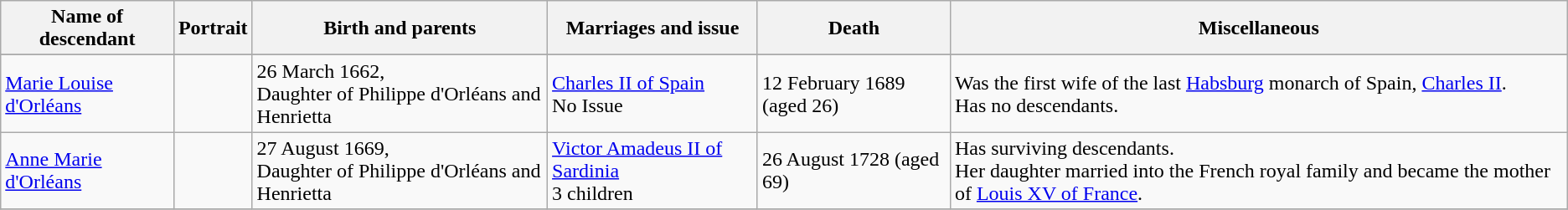<table class="wikitable">
<tr ->
<th>Name of descendant</th>
<th>Portrait</th>
<th>Birth and parents</th>
<th>Marriages and issue</th>
<th>Death</th>
<th>Miscellaneous</th>
</tr>
<tr ->
</tr>
<tr>
<td><a href='#'>Marie Louise d'Orléans</a></td>
<td></td>
<td>26 March 1662,<br>Daughter of Philippe d'Orléans and Henrietta</td>
<td><a href='#'>Charles II of Spain</a><br>No Issue</td>
<td>12 February 1689 (aged 26)</td>
<td>Was the first wife of the last <a href='#'>Habsburg</a> monarch of Spain, <a href='#'>Charles II</a>.<br>Has no descendants.</td>
</tr>
<tr>
<td><a href='#'>Anne Marie d'Orléans</a></td>
<td></td>
<td>27 August 1669,<br>Daughter of Philippe d'Orléans and Henrietta</td>
<td><a href='#'>Victor Amadeus II of Sardinia</a><br>3 children</td>
<td>26 August 1728 (aged 69)</td>
<td>Has surviving descendants.<br>Her daughter married into the French royal family and became the mother of <a href='#'>Louis XV of France</a>.</td>
</tr>
<tr>
</tr>
</table>
